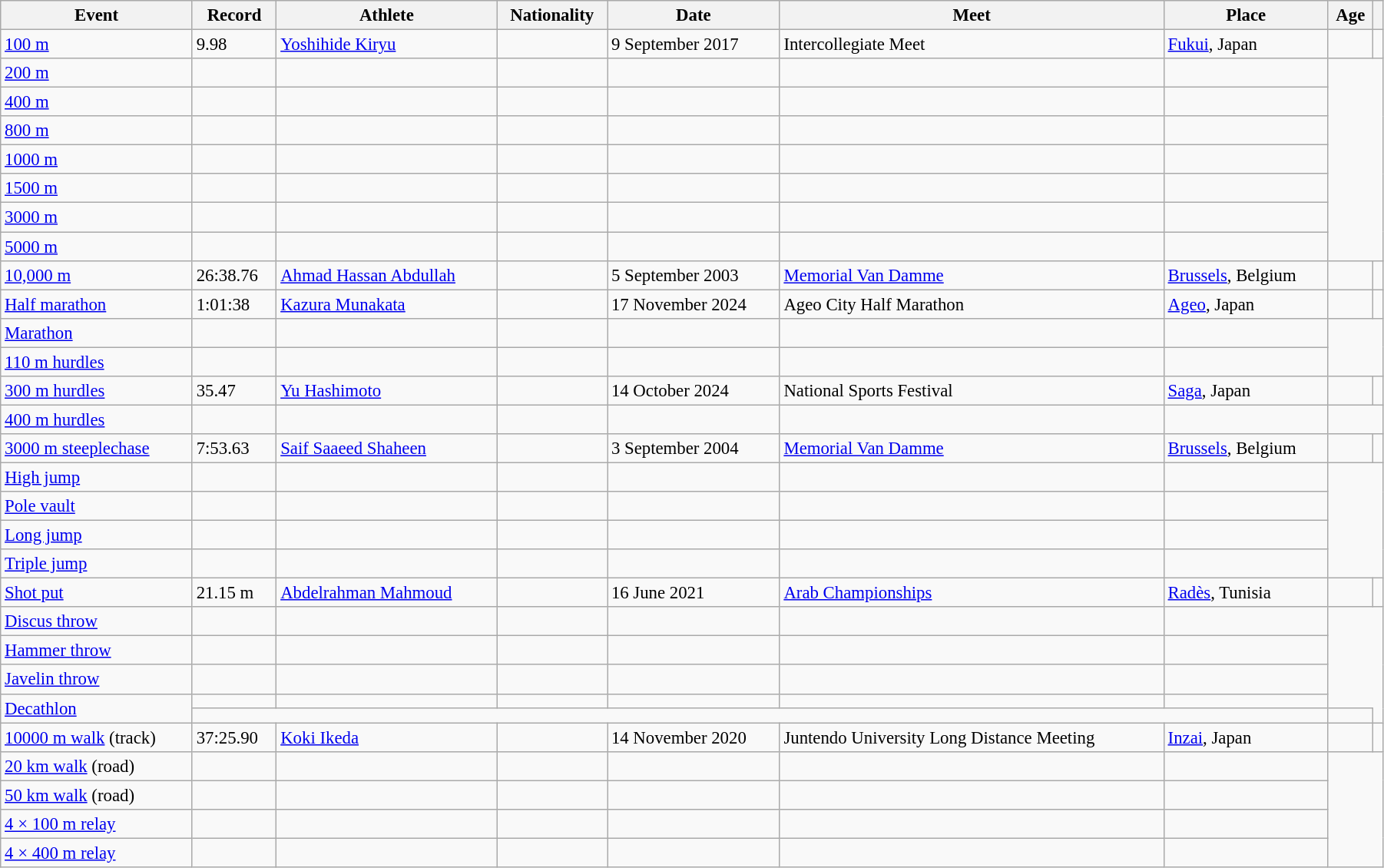<table class="wikitable" style="font-size:95%; width: 95%;">
<tr>
<th>Event</th>
<th>Record</th>
<th>Athlete</th>
<th>Nationality</th>
<th>Date</th>
<th>Meet</th>
<th>Place</th>
<th>Age</th>
<th></th>
</tr>
<tr>
<td><a href='#'>100 m</a></td>
<td>9.98 </td>
<td><a href='#'>Yoshihide Kiryu</a></td>
<td></td>
<td>9 September 2017</td>
<td>Intercollegiate Meet</td>
<td><a href='#'>Fukui</a>, Japan</td>
<td></td>
<td></td>
</tr>
<tr>
<td><a href='#'>200 m</a></td>
<td></td>
<td></td>
<td></td>
<td></td>
<td></td>
<td></td>
</tr>
<tr>
<td><a href='#'>400 m</a></td>
<td></td>
<td></td>
<td></td>
<td></td>
<td></td>
<td></td>
</tr>
<tr>
<td><a href='#'>800 m</a></td>
<td></td>
<td></td>
<td></td>
<td></td>
<td></td>
<td></td>
</tr>
<tr>
<td><a href='#'>1000 m</a></td>
<td></td>
<td></td>
<td></td>
<td></td>
<td></td>
<td></td>
</tr>
<tr>
<td><a href='#'>1500 m</a></td>
<td></td>
<td></td>
<td></td>
<td></td>
<td></td>
<td></td>
</tr>
<tr>
<td><a href='#'>3000 m</a></td>
<td></td>
<td></td>
<td></td>
<td></td>
<td></td>
<td></td>
</tr>
<tr>
<td><a href='#'>5000 m</a></td>
<td></td>
<td></td>
<td></td>
<td></td>
<td></td>
<td></td>
</tr>
<tr>
<td><a href='#'>10,000 m</a></td>
<td>26:38.76</td>
<td><a href='#'>Ahmad Hassan Abdullah</a></td>
<td></td>
<td>5 September 2003</td>
<td><a href='#'>Memorial Van Damme</a></td>
<td><a href='#'>Brussels</a>, Belgium</td>
<td></td>
<td></td>
</tr>
<tr>
<td><a href='#'>Half marathon</a></td>
<td>1:01:38</td>
<td><a href='#'>Kazura Munakata</a></td>
<td></td>
<td>17 November 2024</td>
<td>Ageo City Half Marathon</td>
<td><a href='#'>Ageo</a>, Japan</td>
<td></td>
<td></td>
</tr>
<tr>
<td><a href='#'>Marathon</a></td>
<td></td>
<td></td>
<td></td>
<td></td>
<td></td>
<td></td>
</tr>
<tr>
<td><a href='#'>110 m hurdles</a></td>
<td></td>
<td></td>
<td></td>
<td></td>
<td></td>
<td></td>
</tr>
<tr>
<td><a href='#'>300 m hurdles</a></td>
<td>35.47</td>
<td><a href='#'>Yu Hashimoto</a></td>
<td></td>
<td>14 October 2024</td>
<td>National Sports Festival</td>
<td><a href='#'>Saga</a>, Japan</td>
<td></td>
<td></td>
</tr>
<tr>
<td><a href='#'>400 m hurdles</a></td>
<td></td>
<td></td>
<td></td>
<td></td>
<td></td>
<td></td>
</tr>
<tr>
<td><a href='#'>3000 m steeplechase</a></td>
<td>7:53.63</td>
<td><a href='#'>Saif Saaeed Shaheen</a></td>
<td></td>
<td>3 September 2004</td>
<td><a href='#'>Memorial Van Damme</a></td>
<td><a href='#'>Brussels</a>, Belgium</td>
<td></td>
<td></td>
</tr>
<tr>
<td><a href='#'>High jump</a></td>
<td></td>
<td></td>
<td></td>
<td></td>
<td></td>
<td></td>
</tr>
<tr>
<td><a href='#'>Pole vault</a></td>
<td></td>
<td></td>
<td></td>
<td></td>
<td></td>
<td></td>
</tr>
<tr>
<td><a href='#'>Long jump</a></td>
<td></td>
<td></td>
<td></td>
<td></td>
<td></td>
<td></td>
</tr>
<tr>
<td><a href='#'>Triple jump</a></td>
<td></td>
<td></td>
<td></td>
<td></td>
<td></td>
<td></td>
</tr>
<tr>
<td><a href='#'>Shot put</a></td>
<td>21.15 m</td>
<td><a href='#'>Abdelrahman Mahmoud</a></td>
<td></td>
<td>16 June 2021</td>
<td><a href='#'>Arab Championships</a></td>
<td><a href='#'>Radès</a>, Tunisia</td>
<td></td>
<td></td>
</tr>
<tr>
<td><a href='#'>Discus throw</a></td>
<td></td>
<td></td>
<td></td>
<td></td>
<td></td>
<td></td>
</tr>
<tr>
<td><a href='#'>Hammer throw</a></td>
<td></td>
<td></td>
<td></td>
<td></td>
<td></td>
<td></td>
</tr>
<tr>
<td><a href='#'>Javelin throw</a></td>
<td></td>
<td></td>
<td></td>
<td></td>
<td></td>
<td></td>
</tr>
<tr>
<td rowspan=2><a href='#'>Decathlon</a></td>
<td></td>
<td></td>
<td></td>
<td></td>
<td></td>
<td></td>
</tr>
<tr>
<td colspan=6></td>
<td></td>
</tr>
<tr>
<td><a href='#'>10000 m walk</a> (track)</td>
<td>37:25.90</td>
<td><a href='#'>Koki Ikeda</a></td>
<td></td>
<td>14 November 2020</td>
<td>Juntendo University Long Distance Meeting</td>
<td><a href='#'>Inzai</a>, Japan</td>
<td></td>
<td></td>
</tr>
<tr>
<td><a href='#'>20 km walk</a> (road)</td>
<td></td>
<td></td>
<td></td>
<td></td>
<td></td>
<td></td>
</tr>
<tr>
<td><a href='#'>50 km walk</a> (road)</td>
<td></td>
<td></td>
<td></td>
<td></td>
<td></td>
<td></td>
</tr>
<tr>
<td><a href='#'>4 × 100 m relay</a></td>
<td></td>
<td></td>
<td></td>
<td></td>
<td></td>
<td></td>
</tr>
<tr>
<td><a href='#'>4 × 400 m relay</a></td>
<td></td>
<td></td>
<td></td>
<td></td>
<td></td>
<td></td>
</tr>
</table>
